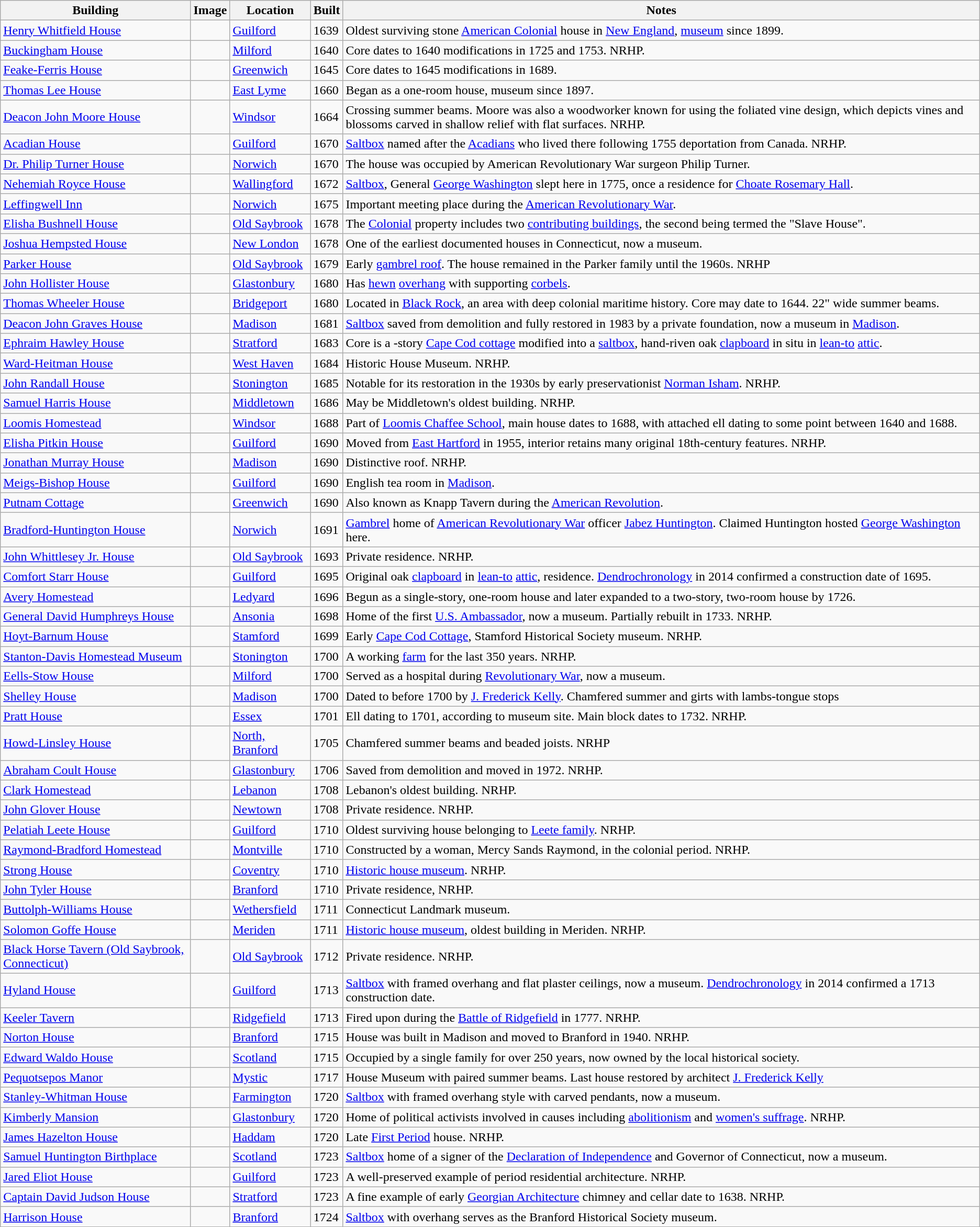<table class="wikitable sortable mw-collapsible">
<tr>
<th>Building</th>
<th class="unsortable">Image</th>
<th>Location</th>
<th>Built</th>
<th>Notes</th>
</tr>
<tr>
<td><a href='#'>Henry Whitfield House</a></td>
<td></td>
<td><a href='#'>Guilford</a></td>
<td>1639</td>
<td>Oldest surviving stone <a href='#'>American Colonial</a> house in <a href='#'>New England</a>, <a href='#'>museum</a> since 1899.</td>
</tr>
<tr>
<td><a href='#'>Buckingham House</a></td>
<td></td>
<td><a href='#'>Milford</a></td>
<td>1640</td>
<td>Core dates to 1640 modifications in 1725 and 1753. NRHP.</td>
</tr>
<tr>
<td><a href='#'>Feake-Ferris House</a></td>
<td></td>
<td><a href='#'>Greenwich</a></td>
<td>1645</td>
<td>Core dates to 1645 modifications in 1689.</td>
</tr>
<tr>
<td><a href='#'>Thomas Lee House</a></td>
<td></td>
<td><a href='#'>East Lyme</a></td>
<td>1660</td>
<td>Began as a one-room house, museum since 1897.</td>
</tr>
<tr>
<td><a href='#'>Deacon John Moore House</a></td>
<td></td>
<td><a href='#'>Windsor</a></td>
<td>1664</td>
<td>Crossing summer beams. Moore was also a woodworker known for using the foliated vine design, which depicts vines and blossoms carved in shallow relief with flat surfaces. NRHP.</td>
</tr>
<tr>
<td><a href='#'>Acadian House</a></td>
<td></td>
<td><a href='#'>Guilford</a></td>
<td>1670</td>
<td><a href='#'>Saltbox</a> named after the <a href='#'>Acadians</a> who lived there following 1755 deportation from Canada. NRHP.</td>
</tr>
<tr>
<td><a href='#'>Dr. Philip Turner House</a></td>
<td></td>
<td><a href='#'>Norwich</a></td>
<td>1670</td>
<td>The house was occupied by American Revolutionary War surgeon Philip Turner.</td>
</tr>
<tr>
<td><a href='#'>Nehemiah Royce House</a></td>
<td></td>
<td><a href='#'>Wallingford</a></td>
<td>1672</td>
<td><a href='#'>Saltbox</a>, General <a href='#'>George Washington</a> slept here in 1775, once a residence for <a href='#'>Choate Rosemary Hall</a>.</td>
</tr>
<tr>
<td><a href='#'>Leffingwell Inn</a></td>
<td></td>
<td><a href='#'>Norwich</a></td>
<td>1675</td>
<td>Important meeting place during the <a href='#'>American Revolutionary War</a>.</td>
</tr>
<tr>
<td><a href='#'>Elisha Bushnell House</a></td>
<td></td>
<td><a href='#'>Old Saybrook</a></td>
<td>1678</td>
<td>The <a href='#'>Colonial</a> property includes two <a href='#'>contributing buildings</a>, the second being termed the "Slave House".</td>
</tr>
<tr>
<td><a href='#'>Joshua Hempsted House</a></td>
<td></td>
<td><a href='#'>New London</a></td>
<td>1678</td>
<td>One of the earliest documented houses in Connecticut, now a museum.</td>
</tr>
<tr>
<td><a href='#'>Parker House</a></td>
<td></td>
<td><a href='#'>Old Saybrook</a></td>
<td>1679</td>
<td>Early <a href='#'>gambrel roof</a>. The house remained in the Parker family until the 1960s. NRHP</td>
</tr>
<tr>
<td><a href='#'>John Hollister House</a></td>
<td></td>
<td><a href='#'>Glastonbury</a></td>
<td>1680</td>
<td>Has <a href='#'>hewn</a> <a href='#'>overhang</a> with supporting <a href='#'>corbels</a>.</td>
</tr>
<tr>
<td><a href='#'>Thomas Wheeler House</a></td>
<td></td>
<td><a href='#'>Bridgeport</a></td>
<td>1680</td>
<td>Located in <a href='#'>Black Rock</a>, an area with deep colonial maritime history. Core may date to 1644. 22" wide summer beams.</td>
</tr>
<tr>
<td><a href='#'>Deacon John Graves House</a></td>
<td></td>
<td><a href='#'>Madison</a></td>
<td>1681</td>
<td><a href='#'>Saltbox</a> saved from demolition and fully restored in 1983 by a private foundation, now a museum in <a href='#'>Madison</a>.</td>
</tr>
<tr>
<td><a href='#'>Ephraim Hawley House</a></td>
<td></td>
<td><a href='#'>Stratford</a></td>
<td>1683</td>
<td>Core is a -story <a href='#'>Cape Cod cottage</a> modified into a <a href='#'>saltbox</a>, hand-riven oak <a href='#'>clapboard</a> in situ in <a href='#'>lean-to</a> <a href='#'>attic</a>.</td>
</tr>
<tr>
<td><a href='#'>Ward-Heitman House</a></td>
<td></td>
<td><a href='#'>West Haven</a></td>
<td>1684</td>
<td>Historic House Museum. NRHP.</td>
</tr>
<tr>
<td><a href='#'>John Randall House</a></td>
<td></td>
<td><a href='#'>Stonington</a></td>
<td>1685</td>
<td>Notable for its restoration in the 1930s by early preservationist <a href='#'>Norman Isham</a>. NRHP.</td>
</tr>
<tr>
<td><a href='#'>Samuel Harris House</a></td>
<td></td>
<td><a href='#'>Middletown</a></td>
<td>1686</td>
<td>May be Middletown's oldest building. NRHP.</td>
</tr>
<tr>
<td><a href='#'>Loomis Homestead</a></td>
<td></td>
<td><a href='#'>Windsor</a></td>
<td>1688</td>
<td>Part of <a href='#'>Loomis Chaffee School</a>, main house dates to 1688, with attached ell dating to some point between 1640 and 1688.</td>
</tr>
<tr>
<td><a href='#'>Elisha Pitkin House</a></td>
<td></td>
<td><a href='#'>Guilford</a></td>
<td>1690</td>
<td>Moved from <a href='#'>East Hartford</a> in 1955, interior retains many original 18th-century features. NRHP.</td>
</tr>
<tr>
<td><a href='#'>Jonathan Murray House</a></td>
<td></td>
<td><a href='#'>Madison</a></td>
<td>1690</td>
<td>Distinctive roof. NRHP.</td>
</tr>
<tr>
<td><a href='#'>Meigs-Bishop House</a></td>
<td></td>
<td><a href='#'>Guilford</a></td>
<td>1690</td>
<td>English tea room in <a href='#'>Madison</a>.</td>
</tr>
<tr>
<td><a href='#'>Putnam Cottage</a></td>
<td></td>
<td><a href='#'>Greenwich</a></td>
<td>1690</td>
<td>Also known as Knapp Tavern during the <a href='#'>American Revolution</a>.</td>
</tr>
<tr>
<td><a href='#'>Bradford-Huntington House</a></td>
<td></td>
<td><a href='#'>Norwich</a></td>
<td>1691</td>
<td><a href='#'>Gambrel</a> home of <a href='#'>American Revolutionary War</a> officer <a href='#'>Jabez Huntington</a>. Claimed Huntington hosted <a href='#'>George Washington</a> here.</td>
</tr>
<tr>
<td><a href='#'>John Whittlesey Jr. House</a></td>
<td></td>
<td><a href='#'>Old Saybrook</a></td>
<td>1693</td>
<td>Private residence. NRHP.</td>
</tr>
<tr>
<td><a href='#'>Comfort Starr House</a></td>
<td></td>
<td><a href='#'>Guilford</a></td>
<td>1695</td>
<td>Original oak <a href='#'>clapboard</a> in <a href='#'>lean-to</a> <a href='#'>attic</a>, residence. <a href='#'>Dendrochronology</a> in 2014 confirmed a construction date of 1695.</td>
</tr>
<tr>
<td><a href='#'>Avery Homestead</a></td>
<td></td>
<td><a href='#'>Ledyard</a></td>
<td>1696</td>
<td>Begun as a single-story, one-room house and later expanded to a two-story, two-room house by 1726.</td>
</tr>
<tr>
<td><a href='#'>General David Humphreys House</a></td>
<td></td>
<td><a href='#'>Ansonia</a></td>
<td>1698</td>
<td>Home of the first <a href='#'>U.S. Ambassador</a>, now a museum. Partially rebuilt in 1733. NRHP.</td>
</tr>
<tr>
<td><a href='#'>Hoyt-Barnum House</a></td>
<td></td>
<td><a href='#'>Stamford</a></td>
<td>1699</td>
<td>Early <a href='#'>Cape Cod Cottage</a>, Stamford Historical Society museum. NRHP.</td>
</tr>
<tr>
<td><a href='#'>Stanton-Davis Homestead Museum</a></td>
<td></td>
<td><a href='#'>Stonington</a></td>
<td>1700</td>
<td>A working <a href='#'>farm</a> for the last 350 years. NRHP.</td>
</tr>
<tr>
<td><a href='#'>Eells-Stow House</a></td>
<td></td>
<td><a href='#'>Milford</a></td>
<td>1700</td>
<td>Served as a hospital during <a href='#'>Revolutionary War</a>, now a museum.</td>
</tr>
<tr>
<td><a href='#'>Shelley House</a></td>
<td></td>
<td><a href='#'>Madison</a></td>
<td>1700</td>
<td>Dated to before 1700 by <a href='#'>J. Frederick Kelly</a>. Chamfered summer and girts with lambs-tongue stops</td>
</tr>
<tr>
<td><a href='#'>Pratt House</a></td>
<td></td>
<td><a href='#'>Essex</a></td>
<td>1701</td>
<td>Ell dating to 1701, according to museum site. Main block dates to 1732. NRHP.</td>
</tr>
<tr>
<td><a href='#'>Howd-Linsley House</a></td>
<td></td>
<td><a href='#'>North, Branford</a></td>
<td>1705</td>
<td>Chamfered summer beams and beaded joists. NRHP</td>
</tr>
<tr>
<td><a href='#'>Abraham Coult House</a></td>
<td></td>
<td><a href='#'>Glastonbury</a></td>
<td>1706</td>
<td>Saved from demolition and moved in 1972. NRHP.</td>
</tr>
<tr>
<td><a href='#'>Clark Homestead</a></td>
<td></td>
<td><a href='#'>Lebanon</a></td>
<td>1708</td>
<td>Lebanon's oldest building. NRHP.</td>
</tr>
<tr>
<td><a href='#'>John Glover House</a></td>
<td></td>
<td><a href='#'>Newtown</a></td>
<td>1708</td>
<td>Private residence. NRHP.</td>
</tr>
<tr>
<td><a href='#'>Pelatiah Leete House</a></td>
<td></td>
<td><a href='#'>Guilford</a></td>
<td>1710</td>
<td>Oldest surviving house belonging to <a href='#'>Leete family</a>. NRHP.</td>
</tr>
<tr>
<td><a href='#'>Raymond-Bradford Homestead</a></td>
<td></td>
<td><a href='#'>Montville</a></td>
<td>1710</td>
<td>Constructed by a woman, Mercy Sands Raymond, in the colonial period. NRHP.</td>
</tr>
<tr>
<td><a href='#'>Strong House</a></td>
<td></td>
<td><a href='#'>Coventry</a></td>
<td>1710</td>
<td><a href='#'>Historic house museum</a>. NRHP.</td>
</tr>
<tr>
<td><a href='#'>John Tyler House</a></td>
<td></td>
<td><a href='#'>Branford</a></td>
<td>1710</td>
<td>Private residence, NRHP.</td>
</tr>
<tr>
<td><a href='#'>Buttolph-Williams House</a></td>
<td></td>
<td><a href='#'>Wethersfield</a></td>
<td>1711</td>
<td>Connecticut Landmark museum.</td>
</tr>
<tr>
<td><a href='#'>Solomon Goffe House</a></td>
<td></td>
<td><a href='#'>Meriden</a></td>
<td>1711</td>
<td><a href='#'>Historic house museum</a>, oldest building in Meriden. NRHP.</td>
</tr>
<tr>
<td><a href='#'>Black Horse Tavern (Old Saybrook, Connecticut)</a></td>
<td></td>
<td><a href='#'>Old Saybrook</a></td>
<td>1712</td>
<td>Private residence. NRHP.</td>
</tr>
<tr>
<td><a href='#'>Hyland House</a></td>
<td></td>
<td><a href='#'>Guilford</a></td>
<td>1713</td>
<td><a href='#'>Saltbox</a> with framed overhang and flat plaster ceilings, now a museum. <a href='#'>Dendrochronology</a> in 2014 confirmed a 1713 construction date.</td>
</tr>
<tr>
<td><a href='#'>Keeler Tavern</a></td>
<td></td>
<td><a href='#'>Ridgefield</a></td>
<td>1713</td>
<td>Fired upon during the <a href='#'>Battle of Ridgefield</a> in 1777. NRHP.</td>
</tr>
<tr>
<td><a href='#'>Norton House</a></td>
<td></td>
<td><a href='#'>Branford</a></td>
<td>1715</td>
<td>House was built in Madison and moved to Branford in 1940. NRHP.</td>
</tr>
<tr>
<td><a href='#'>Edward Waldo House</a></td>
<td></td>
<td><a href='#'>Scotland</a></td>
<td>1715</td>
<td>Occupied by a single family for over 250 years, now owned by the local historical society.</td>
</tr>
<tr>
<td><a href='#'>Pequotsepos Manor</a></td>
<td></td>
<td><a href='#'>Mystic</a></td>
<td>1717</td>
<td>House Museum with paired summer beams. Last house restored by architect <a href='#'>J. Frederick Kelly</a></td>
</tr>
<tr>
<td><a href='#'>Stanley-Whitman House</a></td>
<td></td>
<td><a href='#'>Farmington</a></td>
<td>1720</td>
<td><a href='#'>Saltbox</a> with framed overhang style with carved pendants, now a museum.</td>
</tr>
<tr>
<td><a href='#'>Kimberly Mansion</a></td>
<td></td>
<td><a href='#'>Glastonbury</a></td>
<td>1720</td>
<td>Home of political activists involved in causes including <a href='#'>abolitionism</a> and <a href='#'>women's suffrage</a>. NRHP.</td>
</tr>
<tr>
<td><a href='#'>James Hazelton House</a></td>
<td></td>
<td><a href='#'>Haddam</a></td>
<td>1720</td>
<td>Late <a href='#'>First Period</a> house. NRHP.</td>
</tr>
<tr>
<td><a href='#'>Samuel Huntington Birthplace</a></td>
<td></td>
<td><a href='#'>Scotland</a></td>
<td>1723</td>
<td><a href='#'>Saltbox</a> home of a signer of the <a href='#'>Declaration of Independence</a> and Governor of Connecticut, now a museum.</td>
</tr>
<tr>
<td><a href='#'>Jared Eliot House</a></td>
<td></td>
<td><a href='#'>Guilford</a></td>
<td>1723</td>
<td>A well-preserved example of period residential architecture. NRHP.</td>
</tr>
<tr>
<td><a href='#'>Captain David Judson House</a></td>
<td></td>
<td><a href='#'>Stratford</a></td>
<td>1723</td>
<td>A fine example of early <a href='#'>Georgian Architecture</a> chimney and cellar date to 1638. NRHP.</td>
</tr>
<tr>
<td><a href='#'>Harrison House</a></td>
<td></td>
<td><a href='#'>Branford</a></td>
<td>1724</td>
<td><a href='#'>Saltbox</a> with overhang serves as the Branford Historical Society museum.</td>
</tr>
</table>
